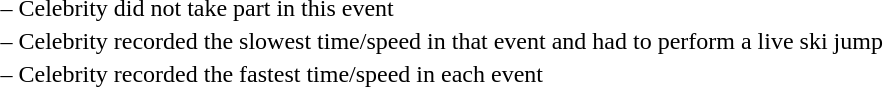<table>
<tr>
<td> –</td>
<td>Celebrity did not take part in this event</td>
</tr>
<tr>
<td> –</td>
<td>Celebrity recorded the slowest time/speed in that event and had to perform a live ski jump</td>
</tr>
<tr>
<td> –</td>
<td>Celebrity recorded the fastest time/speed in each event</td>
</tr>
</table>
